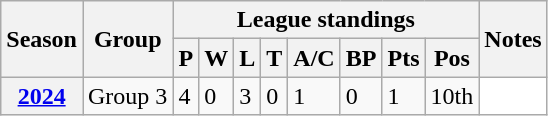<table class="wikitable sortable">
<tr>
<th scope="col" rowspan="2">Season</th>
<th scope="col" rowspan="2">Group</th>
<th scope="col" colspan="8">League standings</th>
<th scope="col" rowspan="2">Notes</th>
</tr>
<tr>
<th scope="col">P</th>
<th scope="col">W</th>
<th scope="col">L</th>
<th scope="col">T</th>
<th scope="col">A/C</th>
<th scope="col">BP</th>
<th scope="col">Pts</th>
<th scope="col">Pos</th>
</tr>
<tr>
<th scope="row"><a href='#'>2024</a></th>
<td>Group 3</td>
<td>4</td>
<td>0</td>
<td>3</td>
<td>0</td>
<td>1</td>
<td>0</td>
<td>1</td>
<td>10th</td>
<td style="background: white;"></td>
</tr>
</table>
